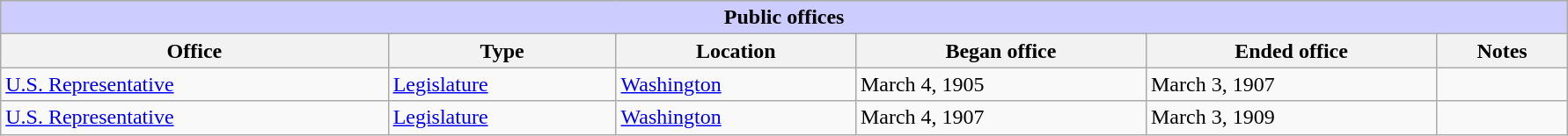<table class=wikitable style="width: 94%" style="text-align: center;" align="center">
<tr bgcolor=#cccccc>
<th colspan=7 style="background: #ccccff;">Public offices</th>
</tr>
<tr>
<th><strong>Office</strong></th>
<th><strong>Type</strong></th>
<th><strong>Location</strong></th>
<th><strong>Began office</strong></th>
<th><strong>Ended office</strong></th>
<th><strong>Notes</strong></th>
</tr>
<tr>
<td><a href='#'>U.S. Representative</a></td>
<td><a href='#'>Legislature</a></td>
<td><a href='#'>Washington</a></td>
<td>March 4, 1905</td>
<td>March 3, 1907</td>
<td></td>
</tr>
<tr>
<td><a href='#'>U.S. Representative</a></td>
<td><a href='#'>Legislature</a></td>
<td><a href='#'>Washington</a></td>
<td>March 4, 1907</td>
<td>March 3, 1909</td>
<td></td>
</tr>
</table>
